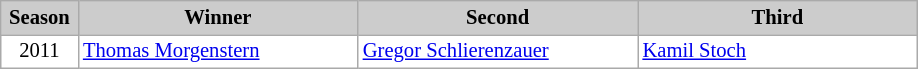<table class="wikitable plainrowheaders" style="background:#fff; font-size:86%; line-height:16px; border:grey solid 1px; border-collapse:collapse;">
<tr style="background:#ccc; text-align:center;">
<th style="background:#ccc;" width="45">Season</th>
<th style="background:#ccc;" width="180">Winner</th>
<th style="background:#ccc;" width="180">Second</th>
<th style="background:#ccc;" width="180">Third</th>
</tr>
<tr>
<td align=center>2011</td>
<td> <a href='#'>Thomas Morgenstern</a></td>
<td> <a href='#'>Gregor Schlierenzauer</a></td>
<td> <a href='#'>Kamil Stoch</a></td>
</tr>
</table>
